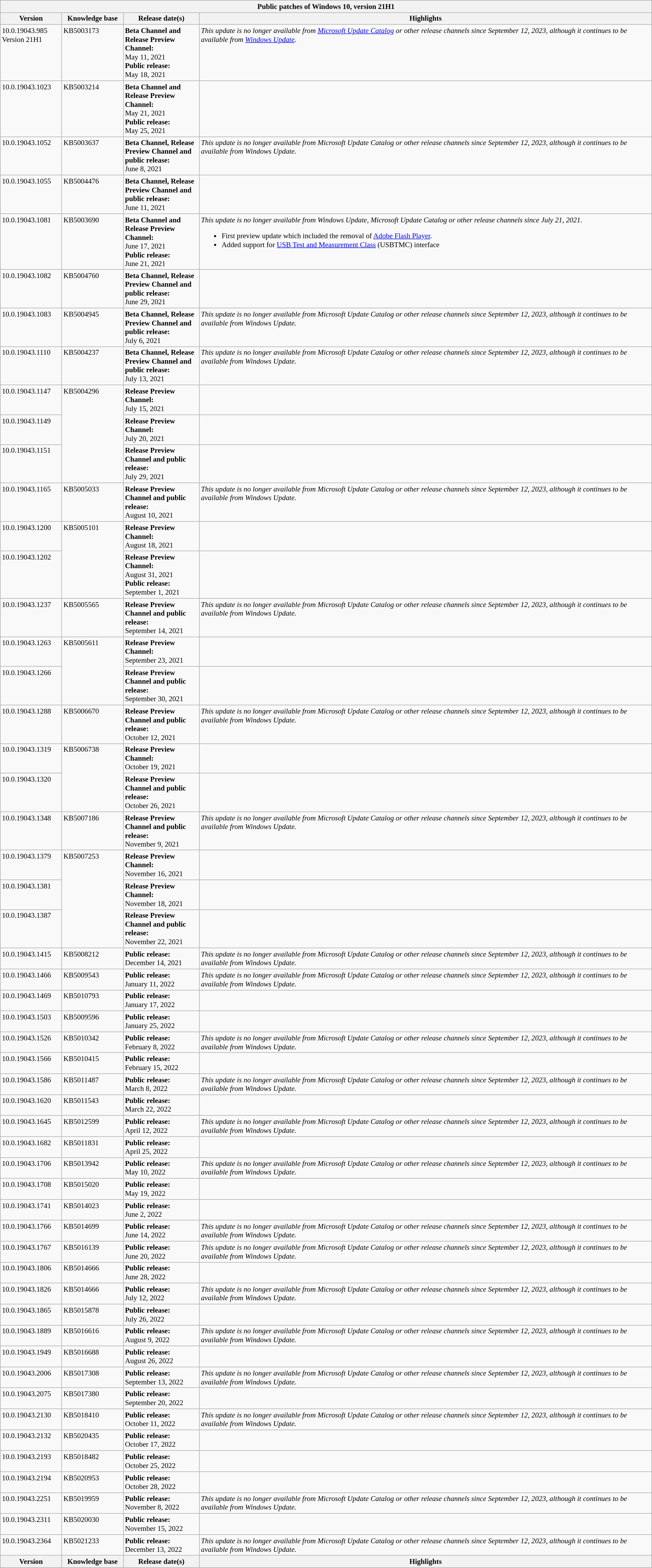<table class="wikitable mw-collapsible mw-collapsed" style=width:100%;font-size:88%>
<tr>
<th colspan=4 style=text-align:center>Public patches of Windows 10, version 21H1</th>
</tr>
<tr>
<th scope=col style=width:8em;text-align:center>Version</th>
<th scope=col style=width:8em;text-align:center>Knowledge base</th>
<th scope=col style=width:10em;text-align:center>Release date(s)</th>
<th scope=col style=text-align:center>Highlights</th>
</tr>
<tr valign=top>
<td>10.0.19043.985<br>Version 21H1<br></td>
<td>KB5003173</td>
<td><strong>Beta Channel and Release Preview Channel:</strong><br>May 11, 2021<br><strong>Public release:</strong><br>May 18, 2021</td>
<td><em>This update is no longer available from <a href='#'>Microsoft Update Catalog</a> or other release channels since September 12, 2023, although it continues to be available from <a href='#'>Windows Update</a>.</em></td>
</tr>
<tr valign=top>
<td>10.0.19043.1023<br></td>
<td>KB5003214</td>
<td><strong>Beta Channel and Release Preview Channel:</strong><br>May 21, 2021<br><strong>Public release:</strong><br>May 25, 2021</td>
<td></td>
</tr>
<tr valign=top>
<td>10.0.19043.1052<br></td>
<td>KB5003637</td>
<td><strong>Beta Channel, Release Preview Channel and public release:</strong><br>June 8, 2021</td>
<td><em>This update is no longer available from Microsoft Update Catalog or other release channels since September 12, 2023, although it continues to be available from Windows Update.</em></td>
</tr>
<tr valign=top>
<td>10.0.19043.1055<br></td>
<td>KB5004476</td>
<td><strong>Beta Channel, Release Preview Channel and public release:</strong><br>June 11, 2021</td>
<td></td>
</tr>
<tr valign=top>
<td>10.0.19043.1081<br></td>
<td>KB5003690</td>
<td><strong>Beta Channel and Release Preview Channel:</strong><br>June 17, 2021<br><strong>Public release:</strong><br>June 21, 2021</td>
<td><em>This update is no longer available from Windows Update, Microsoft Update Catalog or other release channels since July 21, 2021.</em><br><ul><li>First preview update which included the removal of <a href='#'>Adobe Flash Player</a>.</li><li>Added support for <a href='#'>USB Test and Measurement Class</a> (USBTMC) interface</li></ul></td>
</tr>
<tr valign=top>
<td>10.0.19043.1082<br></td>
<td>KB5004760</td>
<td><strong>Beta Channel, Release Preview Channel and public release:</strong><br>June 29, 2021</td>
<td></td>
</tr>
<tr valign=top>
<td>10.0.19043.1083<br></td>
<td>KB5004945</td>
<td><strong>Beta Channel, Release Preview Channel and public release:</strong><br>July 6, 2021</td>
<td><em>This update is no longer available from Microsoft Update Catalog or other release channels since September 12, 2023, although it continues to be available from Windows Update.</em></td>
</tr>
<tr valign=top>
<td>10.0.19043.1110<br></td>
<td>KB5004237</td>
<td><strong>Beta Channel, Release Preview Channel and public release:</strong><br>July 13, 2021</td>
<td><em>This update is no longer available from Microsoft Update Catalog or other release channels since September 12, 2023, although it continues to be available from Windows Update.</em></td>
</tr>
<tr valign=top>
<td>10.0.19043.1147<br></td>
<td rowspan=3>KB5004296</td>
<td><strong>Release Preview Channel:</strong><br>July 15, 2021</td>
<td></td>
</tr>
<tr valign=top>
<td>10.0.19043.1149<br></td>
<td><strong>Release Preview Channel:</strong><br>July 20, 2021</td>
<td></td>
</tr>
<tr valign=top>
<td>10.0.19043.1151<br></td>
<td><strong>Release Preview Channel and public release:</strong><br>July 29, 2021</td>
<td></td>
</tr>
<tr valign=top>
<td>10.0.19043.1165<br></td>
<td>KB5005033</td>
<td><strong>Release Preview Channel and public release:</strong><br>August 10, 2021</td>
<td><em>This update is no longer available from Microsoft Update Catalog or other release channels since September 12, 2023, although it continues to be available from Windows Update.</em></td>
</tr>
<tr valign=top>
<td>10.0.19043.1200<br></td>
<td rowspan=2>KB5005101</td>
<td><strong>Release Preview Channel:</strong><br>August 18, 2021</td>
<td></td>
</tr>
<tr valign=top>
<td>10.0.19043.1202<br></td>
<td><strong>Release Preview Channel:</strong><br>August 31, 2021<br><strong>Public release:</strong><br>September 1, 2021</td>
<td></td>
</tr>
<tr valign=top>
<td>10.0.19043.1237<br></td>
<td>KB5005565</td>
<td><strong>Release Preview Channel and public release:</strong><br>September 14, 2021</td>
<td><em>This update is no longer available from Microsoft Update Catalog or other release channels since September 12, 2023, although it continues to be available from Windows Update.</em></td>
</tr>
<tr valign=top>
<td>10.0.19043.1263<br></td>
<td rowspan=2>KB5005611</td>
<td><strong>Release Preview Channel:</strong><br>September 23, 2021</td>
<td></td>
</tr>
<tr valign=top>
<td>10.0.19043.1266<br></td>
<td><strong>Release Preview Channel and public release:</strong><br>September 30, 2021</td>
<td></td>
</tr>
<tr valign=top>
<td>10.0.19043.1288<br></td>
<td>KB5006670</td>
<td><strong>Release Preview Channel and public release:</strong><br>October 12, 2021</td>
<td><em>This update is no longer available from Microsoft Update Catalog or other release channels since September 12, 2023, although it continues to be available from Windows Update.</em></td>
</tr>
<tr valign=top>
<td>10.0.19043.1319<br></td>
<td rowspan=2>KB5006738</td>
<td><strong>Release Preview Channel:</strong><br>October 19, 2021</td>
<td></td>
</tr>
<tr valign=top>
<td>10.0.19043.1320<br></td>
<td><strong>Release Preview Channel and public release:</strong><br>October 26, 2021</td>
<td></td>
</tr>
<tr valign=top>
<td>10.0.19043.1348<br></td>
<td>KB5007186</td>
<td><strong>Release Preview Channel and public release:</strong><br>November 9, 2021</td>
<td><em>This update is no longer available from Microsoft Update Catalog or other release channels since September 12, 2023, although it continues to be available from Windows Update.</em></td>
</tr>
<tr valign=top>
<td>10.0.19043.1379<br></td>
<td rowspan=3>KB5007253</td>
<td><strong>Release Preview Channel:</strong><br>November 16, 2021</td>
<td></td>
</tr>
<tr valign=top>
<td>10.0.19043.1381<br></td>
<td><strong>Release Preview Channel:</strong><br>November 18, 2021</td>
<td></td>
</tr>
<tr valign=top>
<td>10.0.19043.1387<br></td>
<td><strong>Release Preview Channel and public release:</strong><br>November 22, 2021</td>
<td></td>
</tr>
<tr valign=top>
<td>10.0.19043.1415<br></td>
<td>KB5008212</td>
<td><strong>Public release:</strong><br>December 14, 2021</td>
<td><em>This update is no longer available from Microsoft Update Catalog or other release channels since September 12, 2023, although it continues to be available from Windows Update.</em></td>
</tr>
<tr valign=top>
<td>10.0.19043.1466<br></td>
<td>KB5009543</td>
<td><strong>Public release:</strong><br>January 11, 2022</td>
<td><em>This update is no longer available from Microsoft Update Catalog or other release channels since September 12, 2023, although it continues to be available from Windows Update.</em></td>
</tr>
<tr valign=top>
<td>10.0.19043.1469<br></td>
<td>KB5010793</td>
<td><strong>Public release:</strong><br>January 17, 2022</td>
<td></td>
</tr>
<tr valign=top>
<td>10.0.19043.1503<br></td>
<td>KB5009596</td>
<td><strong>Public release:</strong><br>January 25, 2022</td>
<td></td>
</tr>
<tr valign=top>
<td>10.0.19043.1526<br></td>
<td>KB5010342</td>
<td><strong>Public release:</strong><br>February 8, 2022</td>
<td><em>This update is no longer available from Microsoft Update Catalog or other release channels since September 12, 2023, although it continues to be available from Windows Update.</em></td>
</tr>
<tr valign=top>
<td>10.0.19043.1566<br></td>
<td>KB5010415</td>
<td><strong>Public release:</strong><br>February 15, 2022</td>
<td></td>
</tr>
<tr valign=top>
<td>10.0.19043.1586<br></td>
<td>KB5011487</td>
<td><strong>Public release:</strong><br>March 8, 2022</td>
<td><em>This update is no longer available from Microsoft Update Catalog or other release channels since September 12, 2023, although it continues to be available from Windows Update.</em></td>
</tr>
<tr valign=top>
<td>10.0.19043.1620<br></td>
<td>KB5011543</td>
<td><strong>Public release:</strong><br>March 22, 2022</td>
<td></td>
</tr>
<tr valign=top>
<td>10.0.19043.1645<br></td>
<td>KB5012599</td>
<td><strong>Public release:</strong><br>April 12, 2022</td>
<td><em>This update is no longer available from Microsoft Update Catalog or other release channels since September 12, 2023, although it continues to be available from Windows Update.</em></td>
</tr>
<tr valign=top>
<td>10.0.19043.1682<br></td>
<td>KB5011831</td>
<td><strong>Public release:</strong><br>April 25, 2022</td>
<td></td>
</tr>
<tr valign=top>
<td>10.0.19043.1706<br></td>
<td>KB5013942</td>
<td><strong>Public release:</strong><br>May 10, 2022</td>
<td><em>This update is no longer available from Microsoft Update Catalog or other release channels since September 12, 2023, although it continues to be available from Windows Update.</em></td>
</tr>
<tr valign=top>
<td>10.0.19043.1708<br></td>
<td>KB5015020</td>
<td><strong>Public release:</strong><br>May 19, 2022</td>
<td></td>
</tr>
<tr valign=top>
<td>10.0.19043.1741<br></td>
<td>KB5014023</td>
<td><strong>Public release:</strong><br>June 2, 2022</td>
<td></td>
</tr>
<tr valign=top>
<td>10.0.19043.1766<br></td>
<td>KB5014699</td>
<td><strong>Public release:</strong><br>June 14, 2022</td>
<td><em>This update is no longer available from Microsoft Update Catalog or other release channels since September 12, 2023, although it continues to be available from Windows Update.</em></td>
</tr>
<tr valign=top>
<td>10.0.19043.1767<br></td>
<td>KB5016139</td>
<td><strong>Public release:</strong><br>June 20, 2022</td>
<td><em>This update is no longer available from Microsoft Update Catalog or other release channels since September 12, 2023, although it continues to be available from Windows Update.</em></td>
</tr>
<tr valign=top>
<td>10.0.19043.1806<br></td>
<td>KB5014666</td>
<td><strong>Public release:</strong><br>June 28, 2022</td>
<td></td>
</tr>
<tr valign=top>
<td>10.0.19043.1826<br></td>
<td>KB5014666</td>
<td><strong>Public release:</strong><br>July 12, 2022</td>
<td><em>This update is no longer available from Microsoft Update Catalog or other release channels since September 12, 2023, although it continues to be available from Windows Update.</em></td>
</tr>
<tr valign=top>
<td>10.0.19043.1865<br></td>
<td>KB5015878</td>
<td><strong>Public release:</strong><br>July 26, 2022</td>
<td></td>
</tr>
<tr valign=top>
<td>10.0.19043.1889<br></td>
<td>KB5016616</td>
<td><strong>Public release:</strong><br>August 9, 2022</td>
<td><em>This update is no longer available from Microsoft Update Catalog or other release channels since September 12, 2023, although it continues to be available from Windows Update.</em></td>
</tr>
<tr valign=top>
<td>10.0.19043.1949<br></td>
<td>KB5016688</td>
<td><strong>Public release:</strong><br>August 26, 2022</td>
<td></td>
</tr>
<tr valign=top>
<td>10.0.19043.2006<br></td>
<td>KB5017308</td>
<td><strong>Public release:</strong><br>September 13, 2022</td>
<td><em>This update is no longer available from Microsoft Update Catalog or other release channels since September 12, 2023, although it continues to be available from Windows Update.</em></td>
</tr>
<tr valign=top>
<td>10.0.19043.2075<br></td>
<td>KB5017380</td>
<td><strong>Public release:</strong><br>September 20, 2022</td>
<td></td>
</tr>
<tr valign=top>
<td>10.0.19043.2130<br></td>
<td>KB5018410</td>
<td><strong>Public release:</strong><br>October 11, 2022</td>
<td><em>This update is no longer available from Microsoft Update Catalog or other release channels since September 12, 2023, although it continues to be available from Windows Update.</em></td>
</tr>
<tr valign=top>
<td>10.0.19043.2132<br></td>
<td>KB5020435</td>
<td><strong>Public release:</strong><br>October 17, 2022</td>
<td></td>
</tr>
<tr valign=top>
<td>10.0.19043.2193<br></td>
<td>KB5018482</td>
<td><strong>Public release:</strong><br>October 25, 2022</td>
<td></td>
</tr>
<tr valign=top>
<td>10.0.19043.2194<br></td>
<td>KB5020953</td>
<td><strong>Public release:</strong><br>October 28, 2022</td>
<td></td>
</tr>
<tr valign=top>
<td>10.0.19043.2251<br></td>
<td>KB5019959</td>
<td><strong>Public release:</strong><br>November 8, 2022</td>
<td><em>This update is no longer available from Microsoft Update Catalog or other release channels since September 12, 2023, although it continues to be available from Windows Update.</em></td>
</tr>
<tr valign=top>
<td>10.0.19043.2311<br></td>
<td>KB5020030</td>
<td><strong>Public release:</strong><br>November 15, 2022</td>
<td></td>
</tr>
<tr valign=top>
<td>10.0.19043.2364<br></td>
<td>KB5021233</td>
<td><strong>Public release:</strong><br>December 13, 2022</td>
<td><em>This update is no longer available from Microsoft Update Catalog or other release channels since September 12, 2023, although it continues to be available from Windows Update.</em></td>
</tr>
<tr>
<th>Version</th>
<th>Knowledge base</th>
<th>Release date(s)</th>
<th>Highlights</th>
</tr>
</table>
